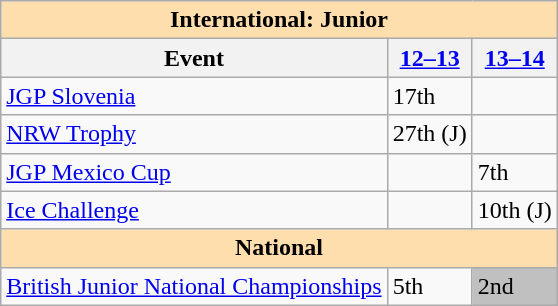<table class="wikitable">
<tr>
<th style="background-color: #ffdead; " colspan="3">International: Junior</th>
</tr>
<tr>
<th>Event</th>
<th><a href='#'>12–13</a></th>
<th><a href='#'>13–14</a></th>
</tr>
<tr>
<td><a href='#'>JGP Slovenia</a></td>
<td>17th</td>
<td></td>
</tr>
<tr>
<td><a href='#'>NRW Trophy</a></td>
<td>27th (J)</td>
<td></td>
</tr>
<tr>
<td><a href='#'>JGP Mexico Cup</a></td>
<td></td>
<td>7th</td>
</tr>
<tr>
<td><a href='#'>Ice Challenge</a></td>
<td></td>
<td>10th (J)</td>
</tr>
<tr>
<th style="background-color: #ffdead; " colspan="3">National</th>
</tr>
<tr>
<td><a href='#'>British Junior National Championships</a></td>
<td>5th</td>
<td bgcolor=silver>2nd</td>
</tr>
</table>
